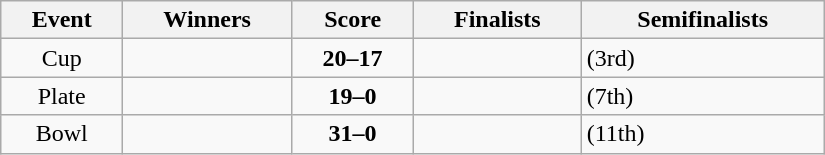<table class="wikitable" width=550 style="text-align: center">
<tr>
<th>Event</th>
<th>Winners</th>
<th>Score</th>
<th>Finalists</th>
<th>Semifinalists</th>
</tr>
<tr>
<td>Cup</td>
<td align=left><strong></strong></td>
<td><strong>20–17</strong></td>
<td align=left></td>
<td align=left> (3rd)<br></td>
</tr>
<tr>
<td>Plate</td>
<td align=left><strong></strong></td>
<td><strong>19–0</strong></td>
<td align=left></td>
<td align=left> (7th)<br></td>
</tr>
<tr>
<td>Bowl</td>
<td align=left><strong></strong></td>
<td><strong>31–0</strong></td>
<td align=left></td>
<td align=left> (11th)<br></td>
</tr>
</table>
